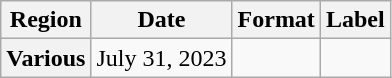<table class="wikitable plainrowheaders">
<tr>
<th scope="col">Region</th>
<th scope="col">Date</th>
<th scope="col">Format</th>
<th scope="col">Label</th>
</tr>
<tr>
<th scope="row">Various</th>
<td>July 31, 2023</td>
<td></td>
<td></td>
</tr>
</table>
